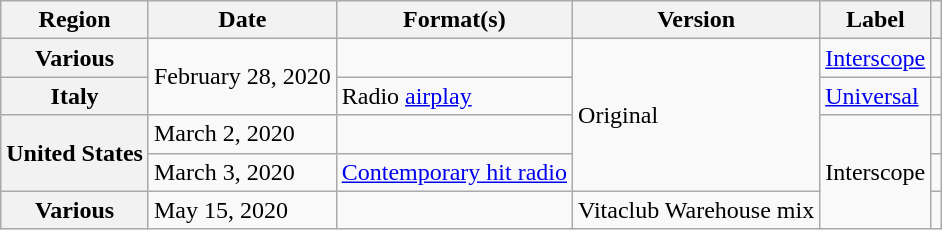<table class="wikitable plainrowheaders">
<tr>
<th scope="col">Region</th>
<th scope="col">Date</th>
<th scope="col">Format(s)</th>
<th scope="col">Version</th>
<th scope="col">Label</th>
<th scope="col" class="unsortable"></th>
</tr>
<tr>
<th scope="row">Various</th>
<td rowspan="2">February 28, 2020</td>
<td></td>
<td rowspan="4">Original</td>
<td><a href='#'>Interscope</a></td>
<td align="center"><br></td>
</tr>
<tr>
<th scope="row">Italy</th>
<td>Radio <a href='#'>airplay</a></td>
<td><a href='#'>Universal</a></td>
<td align="center"></td>
</tr>
<tr>
<th scope="row" rowspan="2">United States</th>
<td>March 2, 2020</td>
<td></td>
<td rowspan="3">Interscope</td>
<td align="center"></td>
</tr>
<tr>
<td>March 3, 2020</td>
<td><a href='#'>Contemporary hit radio</a></td>
<td align="center"></td>
</tr>
<tr>
<th scope="row">Various</th>
<td>May 15, 2020</td>
<td></td>
<td>Vitaclub Warehouse mix</td>
<td align="center"></td>
</tr>
</table>
